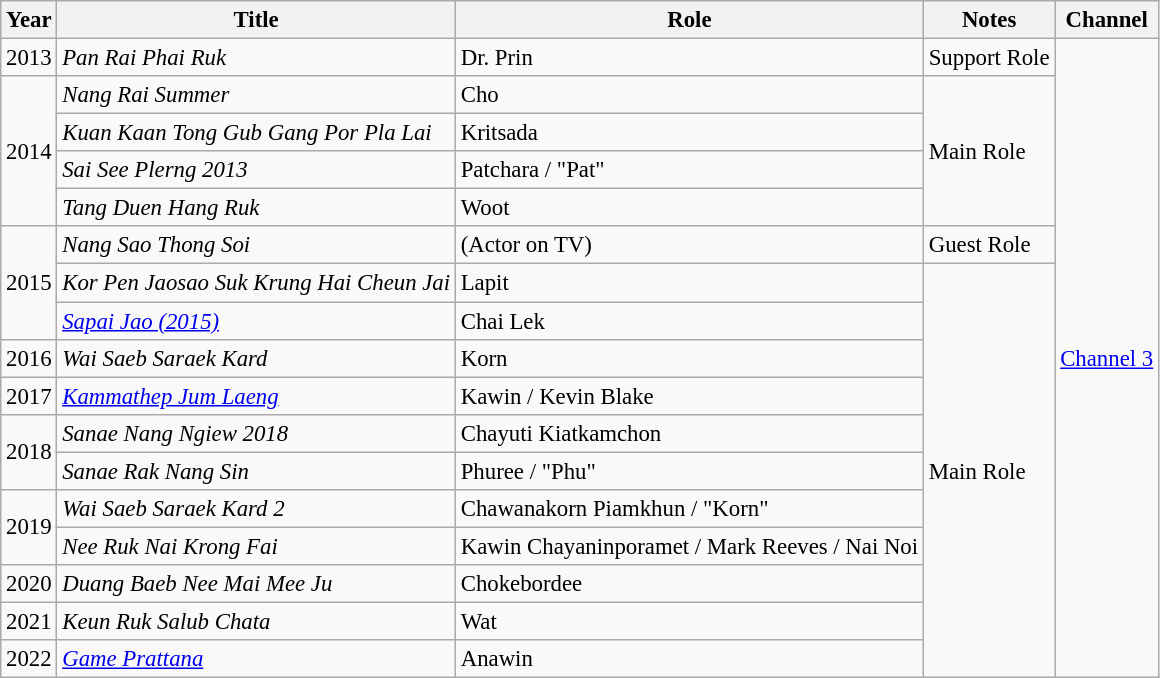<table class="wikitable" style="font-size: 95%;">
<tr>
<th>Year</th>
<th>Title</th>
<th>Role</th>
<th>Notes</th>
<th>Channel</th>
</tr>
<tr>
<td>2013</td>
<td><em>Pan Rai Phai Ruk</em></td>
<td>Dr. Prin</td>
<td>Support Role</td>
<td rowspan="50"><a href='#'>Channel 3</a></td>
</tr>
<tr>
<td rowspan="4">2014</td>
<td><em>Nang Rai Summer</em></td>
<td>Cho</td>
<td rowspan="4">Main Role</td>
</tr>
<tr>
<td><em>Kuan Kaan Tong Gub Gang Por Pla Lai</em></td>
<td>Kritsada</td>
</tr>
<tr>
<td><em>Sai See Plerng 2013</em></td>
<td>Patchara / "Pat"</td>
</tr>
<tr>
<td><em>Tang Duen Hang Ruk</em></td>
<td>Woot</td>
</tr>
<tr>
<td rowspan="3">2015</td>
<td><em>Nang Sao Thong Soi</em></td>
<td>(Actor on TV)</td>
<td>Guest Role</td>
</tr>
<tr>
<td><em>Kor Pen Jaosao Suk Krung Hai Cheun Jai</em></td>
<td Lom>Lapit</td>
<td rowspan="50">Main Role</td>
</tr>
<tr>
<td><em><a href='#'>Sapai Jao (2015)</a></em></td>
<td>Chai Lek</td>
</tr>
<tr>
<td>2016</td>
<td><em>Wai Saeb Saraek Kard</em></td>
<td>Korn</td>
</tr>
<tr>
<td>2017</td>
<td><em><a href='#'>Kammathep Jum Laeng</a></em></td>
<td>Kawin / Kevin Blake</td>
</tr>
<tr>
<td rowspan="2">2018</td>
<td><em>Sanae Nang Ngiew 2018</em></td>
<td>Chayuti Kiatkamchon</td>
</tr>
<tr>
<td><em>Sanae Rak Nang Sin</em></td>
<td>Phuree / "Phu"</td>
</tr>
<tr>
<td rowspan="2">2019</td>
<td><em>Wai Saeb Saraek Kard 2</em></td>
<td>Chawanakorn Piamkhun / "Korn"</td>
</tr>
<tr>
<td><em>Nee Ruk Nai Krong Fai</em></td>
<td>Kawin Chayaninporamet / Mark Reeves / Nai Noi</td>
</tr>
<tr>
<td>2020</td>
<td><em>Duang Baeb Nee Mai Mee Ju</em></td>
<td>Chokebordee</td>
</tr>
<tr>
<td>2021</td>
<td><em>Keun Ruk Salub Chata</em></td>
<td>Wat</td>
</tr>
<tr>
<td>2022</td>
<td><em><a href='#'>Game Prattana</a></em></td>
<td>Anawin</td>
</tr>
</table>
